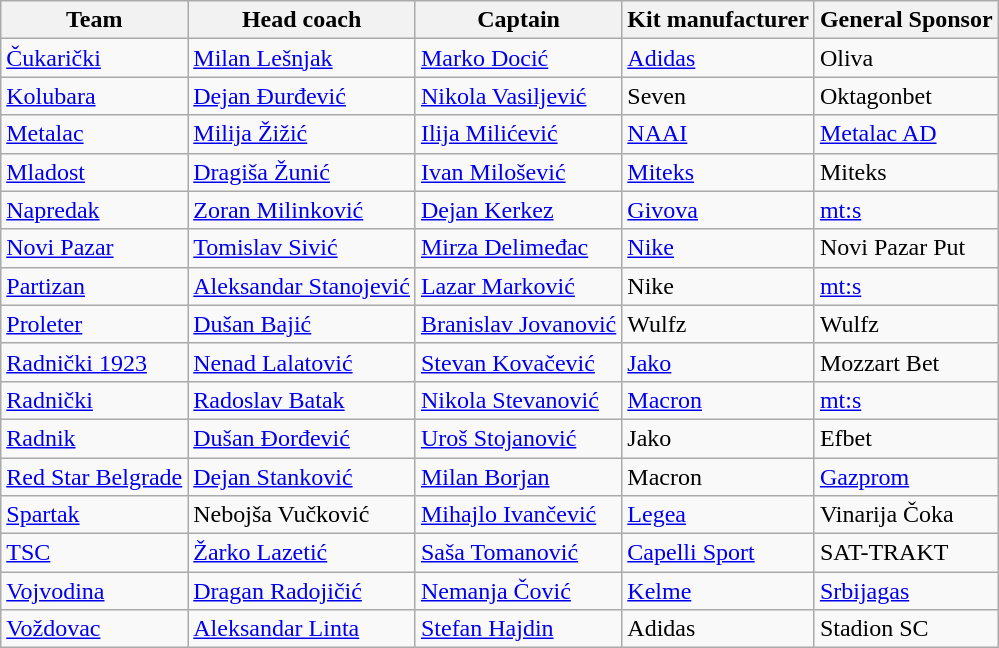<table class="wikitable sortable" style="text-align:left">
<tr>
<th>Team</th>
<th>Head coach</th>
<th>Captain</th>
<th>Kit manufacturer</th>
<th>General Sponsor</th>
</tr>
<tr>
<td><a href='#'>Čukarički</a></td>
<td> <a href='#'>Milan Lešnjak</a></td>
<td> <a href='#'>Marko Docić</a></td>
<td><a href='#'>Adidas</a></td>
<td>Oliva</td>
</tr>
<tr>
<td><a href='#'>Kolubara</a></td>
<td> <a href='#'>Dejan Đurđević</a></td>
<td> <a href='#'>Nikola Vasiljević</a></td>
<td>Seven</td>
<td>Oktagonbet</td>
</tr>
<tr>
<td><a href='#'>Metalac</a></td>
<td> <a href='#'>Milija Žižić</a></td>
<td> <a href='#'>Ilija Milićević</a></td>
<td><a href='#'>NAAI</a></td>
<td><a href='#'>Metalac AD</a></td>
</tr>
<tr>
<td><a href='#'>Mladost</a></td>
<td> <a href='#'>Dragiša Žunić</a></td>
<td> <a href='#'>Ivan Milošević</a></td>
<td><a href='#'>Miteks</a></td>
<td>Miteks</td>
</tr>
<tr>
<td><a href='#'>Napredak</a></td>
<td> <a href='#'>Zoran Milinković</a></td>
<td> <a href='#'>Dejan Kerkez</a></td>
<td><a href='#'>Givova</a></td>
<td><a href='#'>mt:s</a></td>
</tr>
<tr>
<td><a href='#'>Novi Pazar</a></td>
<td> <a href='#'>Tomislav Sivić</a></td>
<td> <a href='#'>Mirza Delimeđac</a></td>
<td><a href='#'>Nike</a></td>
<td>Novi Pazar Put</td>
</tr>
<tr>
<td><a href='#'>Partizan</a></td>
<td> <a href='#'>Aleksandar Stanojević</a></td>
<td> <a href='#'>Lazar Marković</a></td>
<td>Nike</td>
<td><a href='#'>mt:s</a></td>
</tr>
<tr>
<td><a href='#'>Proleter</a></td>
<td> <a href='#'>Dušan Bajić</a></td>
<td> <a href='#'>Branislav Jovanović</a></td>
<td>Wulfz</td>
<td>Wulfz</td>
</tr>
<tr>
<td><a href='#'>Radnički 1923</a></td>
<td> <a href='#'>Nenad Lalatović</a></td>
<td> <a href='#'>Stevan Kovačević</a></td>
<td><a href='#'>Jako</a></td>
<td>Mozzart Bet</td>
</tr>
<tr>
<td><a href='#'>Radnički</a></td>
<td> <a href='#'>Radoslav Batak</a></td>
<td> <a href='#'>Nikola Stevanović</a></td>
<td><a href='#'>Macron</a></td>
<td><a href='#'>mt:s</a></td>
</tr>
<tr>
<td><a href='#'>Radnik</a></td>
<td> <a href='#'>Dušan Đorđević</a></td>
<td> <a href='#'>Uroš Stojanović</a></td>
<td>Jako</td>
<td>Efbet</td>
</tr>
<tr>
<td><a href='#'>Red Star Belgrade</a></td>
<td> <a href='#'>Dejan Stanković</a></td>
<td> <a href='#'>Milan Borjan</a></td>
<td>Macron</td>
<td><a href='#'>Gazprom</a></td>
</tr>
<tr>
<td><a href='#'>Spartak</a></td>
<td> Nebojša Vučković</td>
<td> <a href='#'>Mihajlo Ivančević</a></td>
<td><a href='#'>Legea</a></td>
<td>Vinarija Čoka</td>
</tr>
<tr>
<td><a href='#'>TSC</a></td>
<td> <a href='#'>Žarko Lazetić</a></td>
<td> <a href='#'>Saša Tomanović</a></td>
<td><a href='#'>Capelli Sport</a></td>
<td>SAT-TRAKT</td>
</tr>
<tr>
<td><a href='#'>Vojvodina</a></td>
<td> <a href='#'>Dragan Radojičić</a></td>
<td> <a href='#'>Nemanja Čović</a></td>
<td><a href='#'>Kelme</a></td>
<td><a href='#'>Srbijagas</a></td>
</tr>
<tr>
<td><a href='#'>Voždovac</a></td>
<td> <a href='#'>Aleksandar Linta</a></td>
<td> <a href='#'>Stefan Hajdin</a></td>
<td>Adidas</td>
<td>Stadion SC</td>
</tr>
</table>
